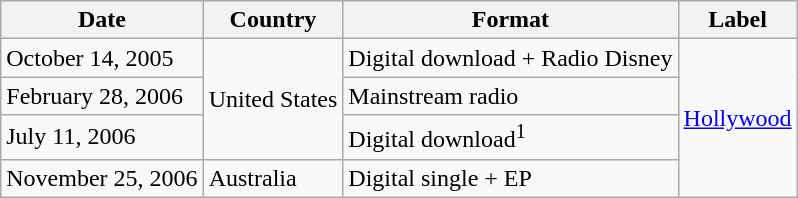<table class="wikitable">
<tr>
<th>Date</th>
<th>Country</th>
<th>Format</th>
<th>Label</th>
</tr>
<tr>
<td>October 14, 2005</td>
<td rowspan="3">United States</td>
<td>Digital download + Radio Disney</td>
<td rowspan="4"><a href='#'>Hollywood</a></td>
</tr>
<tr>
<td>February 28, 2006</td>
<td>Mainstream radio</td>
</tr>
<tr>
<td>July 11, 2006</td>
<td>Digital download<sup>1</sup></td>
</tr>
<tr>
<td>November 25, 2006</td>
<td>Australia</td>
<td>Digital single + EP</td>
</tr>
</table>
